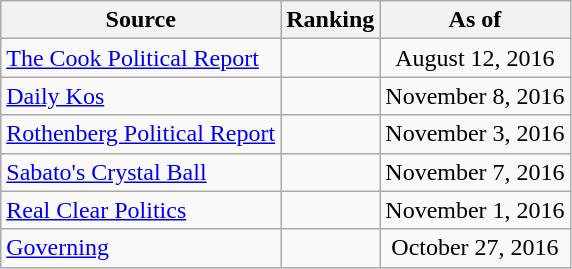<table class="wikitable" style="text-align:center">
<tr>
<th>Source</th>
<th>Ranking</th>
<th>As of</th>
</tr>
<tr>
<td align=left><a href='#'>The Cook Political Report</a></td>
<td></td>
<td>August 12, 2016</td>
</tr>
<tr>
<td align=left><a href='#'>Daily Kos</a></td>
<td></td>
<td>November 8, 2016</td>
</tr>
<tr>
<td align=left><a href='#'>Rothenberg Political Report</a></td>
<td></td>
<td>November 3, 2016</td>
</tr>
<tr>
<td align=left><a href='#'>Sabato's Crystal Ball</a></td>
<td></td>
<td>November 7, 2016</td>
</tr>
<tr>
<td align=left><a href='#'>Real Clear Politics</a></td>
<td></td>
<td>November 1, 2016</td>
</tr>
<tr>
<td align=left><a href='#'>Governing</a></td>
<td></td>
<td>October 27, 2016</td>
</tr>
</table>
